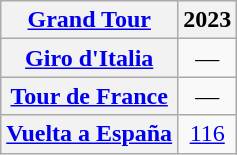<table class="wikitable plainrowheaders">
<tr>
<th scope="col"><a href='#'>Grand Tour</a></th>
<th scope="col">2023</th>
</tr>
<tr style="text-align:center;">
<th scope="row"> <a href='#'>Giro d'Italia</a></th>
<td>—</td>
</tr>
<tr style="text-align:center;">
<th scope="row"> <a href='#'>Tour de France</a></th>
<td>—</td>
</tr>
<tr style="text-align:center;">
<th scope="row"> <a href='#'>Vuelta a España</a></th>
<td><a href='#'>116</a></td>
</tr>
</table>
